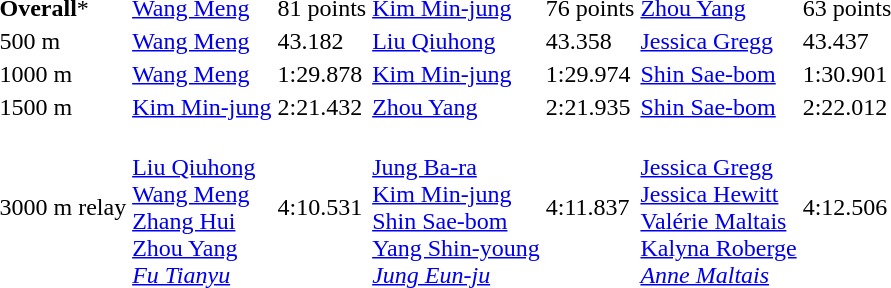<table>
<tr>
<td><strong>Overall</strong>*</td>
<td><a href='#'>Wang Meng</a><br></td>
<td>81 points</td>
<td><a href='#'>Kim Min-jung</a><br></td>
<td>76 points</td>
<td><a href='#'>Zhou Yang</a><br></td>
<td>63 points</td>
</tr>
<tr>
<td>500 m</td>
<td><a href='#'>Wang Meng</a><br></td>
<td>43.182</td>
<td><a href='#'>Liu Qiuhong</a><br></td>
<td>43.358</td>
<td><a href='#'>Jessica Gregg</a><br></td>
<td>43.437</td>
</tr>
<tr>
<td>1000 m</td>
<td><a href='#'>Wang Meng</a><br></td>
<td>1:29.878</td>
<td><a href='#'>Kim Min-jung</a><br></td>
<td>1:29.974</td>
<td><a href='#'>Shin Sae-bom</a><br></td>
<td>1:30.901</td>
</tr>
<tr>
<td>1500 m</td>
<td><a href='#'>Kim Min-jung</a><br></td>
<td>2:21.432</td>
<td><a href='#'>Zhou Yang</a><br></td>
<td>2:21.935</td>
<td><a href='#'>Shin Sae-bom</a><br></td>
<td>2:22.012</td>
</tr>
<tr>
<td>3000 m relay</td>
<td><br><a href='#'>Liu Qiuhong</a><br><a href='#'>Wang Meng</a><br><a href='#'>Zhang Hui</a><br><a href='#'>Zhou Yang</a><br><em><a href='#'>Fu Tianyu</a></em></td>
<td>4:10.531</td>
<td><br><a href='#'>Jung Ba-ra</a><br><a href='#'>Kim Min-jung</a><br><a href='#'>Shin Sae-bom</a><br><a href='#'>Yang Shin-young</a><br><em><a href='#'>Jung Eun-ju</a></em></td>
<td>4:11.837</td>
<td><br><a href='#'>Jessica Gregg</a><br><a href='#'>Jessica Hewitt</a><br><a href='#'>Valérie Maltais</a><br><a href='#'>Kalyna Roberge</a><br><em><a href='#'>Anne Maltais</a></em></td>
<td>4:12.506</td>
</tr>
</table>
